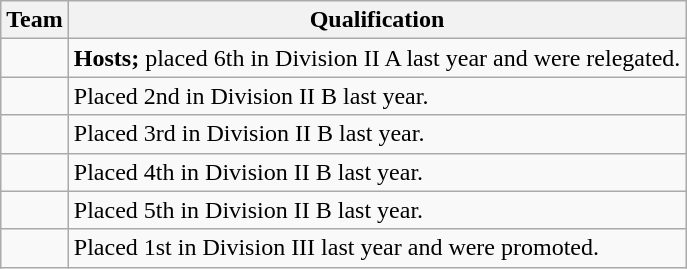<table class="wikitable">
<tr>
<th>Team</th>
<th>Qualification</th>
</tr>
<tr>
<td></td>
<td><strong>Hosts;</strong> placed 6th in Division II A last year and were relegated.</td>
</tr>
<tr>
<td></td>
<td>Placed 2nd in Division II B last year.</td>
</tr>
<tr>
<td></td>
<td>Placed 3rd in Division II B last year.</td>
</tr>
<tr>
<td></td>
<td>Placed 4th in Division II B last year.</td>
</tr>
<tr>
<td></td>
<td>Placed 5th in Division II B last year.</td>
</tr>
<tr>
<td></td>
<td>Placed 1st in Division III last year and were promoted.</td>
</tr>
</table>
